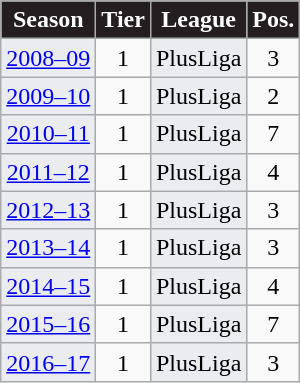<table class="wikitable" style="font-size:100%; text-align:center">
<tr>
<th style="color:#FFFFFF; background-color:#231F20">Season</th>
<th style="color:#FFFFFF; background-color:#231F20">Tier</th>
<th style="color:#FFFFFF; background-color:#231F20">League</th>
<th style="color:#FFFFFF; background-color:#231F20">Pos.</th>
</tr>
<tr>
<td style="background:#EAECF0"><a href='#'>2008–09</a></td>
<td align="center">1</td>
<td style="background:#EAECF0">PlusLiga</td>
<td align="center">3</td>
</tr>
<tr>
<td style="background:#EAECF0"><a href='#'>2009–10</a></td>
<td align="center">1</td>
<td style="background:#EAECF0">PlusLiga</td>
<td align="center">2</td>
</tr>
<tr>
<td style="background:#EAECF0"><a href='#'>2010–11</a></td>
<td align="center">1</td>
<td style="background:#EAECF0">PlusLiga</td>
<td align="center">7</td>
</tr>
<tr>
<td style="background:#EAECF0"><a href='#'>2011–12</a></td>
<td align="center">1</td>
<td style="background:#EAECF0">PlusLiga</td>
<td align="center">4</td>
</tr>
<tr>
<td style="background:#EAECF0"><a href='#'>2012–13</a></td>
<td align="center">1</td>
<td style="background:#EAECF0">PlusLiga</td>
<td align="center">3</td>
</tr>
<tr>
<td style="background:#EAECF0"><a href='#'>2013–14</a></td>
<td align="center">1</td>
<td style="background:#EAECF0">PlusLiga</td>
<td align="center">3</td>
</tr>
<tr>
<td style="background:#EAECF0"><a href='#'>2014–15</a></td>
<td align="center">1</td>
<td style="background:#EAECF0">PlusLiga</td>
<td align="center">4</td>
</tr>
<tr>
<td style="background:#EAECF0"><a href='#'>2015–16</a></td>
<td align="center">1</td>
<td style="background:#EAECF0">PlusLiga</td>
<td align="center">7</td>
</tr>
<tr>
<td style="background:#EAECF0"><a href='#'>2016–17</a></td>
<td align="center">1</td>
<td style="background:#EAECF0">PlusLiga</td>
<td align="center">3</td>
</tr>
</table>
